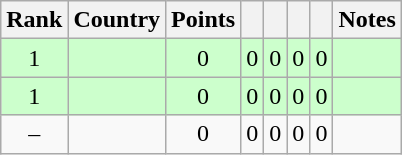<table class="wikitable sortable" style="text-align: center;">
<tr>
<th>Rank</th>
<th>Country</th>
<th>Points</th>
<th></th>
<th></th>
<th></th>
<th></th>
<th>Notes</th>
</tr>
<tr style="background:#cfc;">
<td>1</td>
<td align=left></td>
<td>0</td>
<td>0</td>
<td>0</td>
<td>0</td>
<td>0</td>
<td></td>
</tr>
<tr style="background:#cfc;">
<td>1</td>
<td align=left></td>
<td>0</td>
<td>0</td>
<td>0</td>
<td>0</td>
<td>0</td>
<td></td>
</tr>
<tr>
<td>–</td>
<td align=left></td>
<td>0</td>
<td>0</td>
<td>0</td>
<td>0</td>
<td>0</td>
<td></td>
</tr>
</table>
